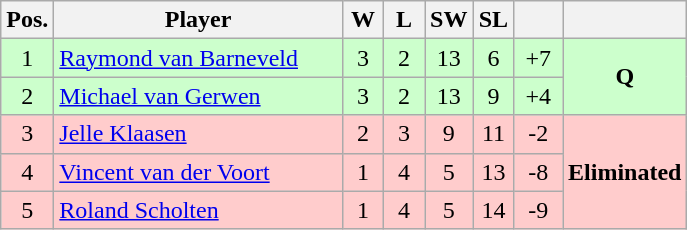<table class="wikitable" style="text-align:center; margin: 1em auto 1em auto, align:left">
<tr>
<th width=20>Pos.</th>
<th width=185>Player</th>
<th width=20>W</th>
<th width=20>L</th>
<th width=20>SW</th>
<th width=20>SL</th>
<th width=25></th>
<th width=70></th>
</tr>
<tr style="background:#CCFFCC;">
<td>1</td>
<td align=left><a href='#'>Raymond van Barneveld</a></td>
<td>3</td>
<td>2</td>
<td>13</td>
<td>6</td>
<td>+7</td>
<td rowspan=2><strong>Q</strong></td>
</tr>
<tr style="background:#CCFFCC;">
<td>2</td>
<td align=left><a href='#'>Michael van Gerwen</a></td>
<td>3</td>
<td>2</td>
<td>13</td>
<td>9</td>
<td>+4</td>
</tr>
<tr style="background:#FFccCC;">
<td>3</td>
<td align=left><a href='#'>Jelle Klaasen</a></td>
<td>2</td>
<td>3</td>
<td>9</td>
<td>11</td>
<td>-2</td>
<td rowspan=3><strong>Eliminated</strong></td>
</tr>
<tr style="background:#FFccCC;">
<td>4</td>
<td align=left><a href='#'>Vincent van der Voort</a></td>
<td>1</td>
<td>4</td>
<td>5</td>
<td>13</td>
<td>-8</td>
</tr>
<tr style="background:#FFccCC;">
<td>5</td>
<td align=left><a href='#'>Roland Scholten</a></td>
<td>1</td>
<td>4</td>
<td>5</td>
<td>14</td>
<td>-9</td>
</tr>
</table>
